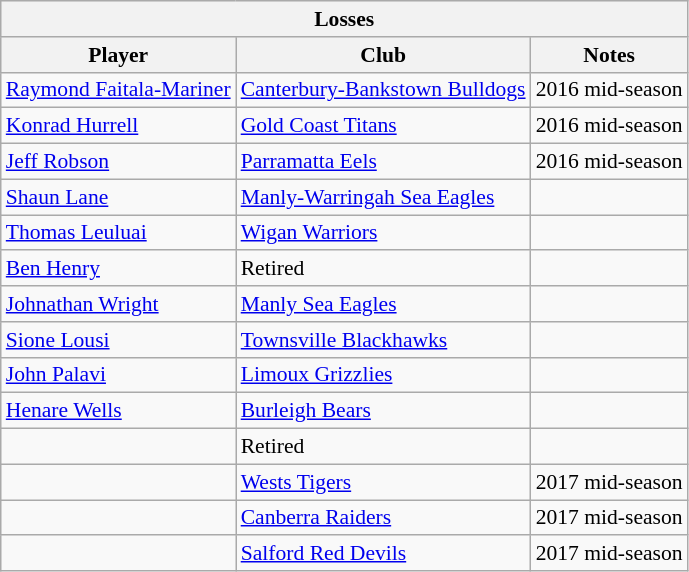<table class="wikitable" style="font-size:90%">
<tr style="background:#efefef;">
<th colspan=3>Losses</th>
</tr>
<tr style="background:#efefef;">
<th>Player</th>
<th>Club</th>
<th>Notes</th>
</tr>
<tr>
<td><a href='#'>Raymond Faitala-Mariner</a></td>
<td><a href='#'>Canterbury-Bankstown Bulldogs</a></td>
<td>2016 mid-season</td>
</tr>
<tr>
<td><a href='#'>Konrad Hurrell</a></td>
<td><a href='#'>Gold Coast Titans</a></td>
<td>2016 mid-season</td>
</tr>
<tr>
<td><a href='#'>Jeff Robson</a></td>
<td><a href='#'>Parramatta Eels</a></td>
<td>2016 mid-season</td>
</tr>
<tr>
<td><a href='#'>Shaun Lane</a></td>
<td><a href='#'>Manly-Warringah Sea Eagles</a></td>
<td></td>
</tr>
<tr>
<td><a href='#'>Thomas Leuluai</a></td>
<td><a href='#'>Wigan Warriors</a></td>
<td></td>
</tr>
<tr>
<td><a href='#'>Ben Henry</a></td>
<td>Retired</td>
<td></td>
</tr>
<tr>
<td><a href='#'>Johnathan Wright</a></td>
<td><a href='#'>Manly Sea Eagles</a></td>
<td></td>
</tr>
<tr>
<td><a href='#'>Sione Lousi</a></td>
<td><a href='#'>Townsville Blackhawks</a></td>
<td></td>
</tr>
<tr>
<td><a href='#'>John Palavi</a></td>
<td><a href='#'>Limoux Grizzlies</a></td>
<td></td>
</tr>
<tr>
<td><a href='#'>Henare Wells</a></td>
<td><a href='#'>Burleigh Bears</a></td>
<td></td>
</tr>
<tr>
<td></td>
<td>Retired</td>
<td></td>
</tr>
<tr>
<td></td>
<td><a href='#'>Wests Tigers</a></td>
<td>2017 mid-season</td>
</tr>
<tr>
<td></td>
<td><a href='#'>Canberra Raiders</a></td>
<td>2017 mid-season</td>
</tr>
<tr>
<td></td>
<td><a href='#'>Salford Red Devils</a></td>
<td>2017 mid-season</td>
</tr>
</table>
